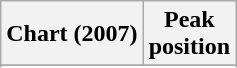<table class="wikitable sortable plainrowheaders" style="text-align:center">
<tr>
<th scope="col">Chart (2007)</th>
<th scope="col">Peak<br>position</th>
</tr>
<tr>
</tr>
<tr>
</tr>
<tr>
</tr>
<tr>
</tr>
<tr>
</tr>
<tr>
</tr>
<tr>
</tr>
<tr>
</tr>
<tr>
</tr>
<tr>
</tr>
<tr>
</tr>
<tr>
</tr>
<tr>
</tr>
<tr>
</tr>
<tr>
</tr>
<tr>
</tr>
<tr>
</tr>
<tr>
</tr>
</table>
